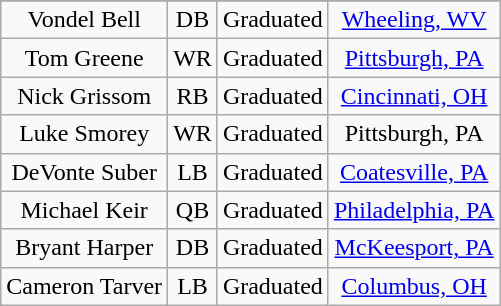<table class="wikitable" width="auto" style="text-align: center">
<tr>
</tr>
<tr>
<td>Vondel Bell</td>
<td>DB</td>
<td>Graduated</td>
<td><a href='#'>Wheeling, WV</a></td>
</tr>
<tr>
<td>Tom Greene</td>
<td>WR</td>
<td>Graduated</td>
<td><a href='#'>Pittsburgh, PA</a></td>
</tr>
<tr>
<td>Nick Grissom</td>
<td>RB</td>
<td>Graduated</td>
<td><a href='#'>Cincinnati, OH</a></td>
</tr>
<tr>
<td>Luke Smorey</td>
<td>WR</td>
<td>Graduated</td>
<td>Pittsburgh, PA</td>
</tr>
<tr>
<td>DeVonte Suber</td>
<td>LB</td>
<td>Graduated</td>
<td><a href='#'>Coatesville, PA</a></td>
</tr>
<tr>
<td>Michael Keir</td>
<td>QB</td>
<td>Graduated</td>
<td><a href='#'>Philadelphia, PA</a></td>
</tr>
<tr>
<td>Bryant Harper</td>
<td>DB</td>
<td>Graduated</td>
<td><a href='#'>McKeesport, PA</a></td>
</tr>
<tr>
<td>Cameron Tarver</td>
<td>LB</td>
<td>Graduated</td>
<td><a href='#'>Columbus, OH</a></td>
</tr>
</table>
